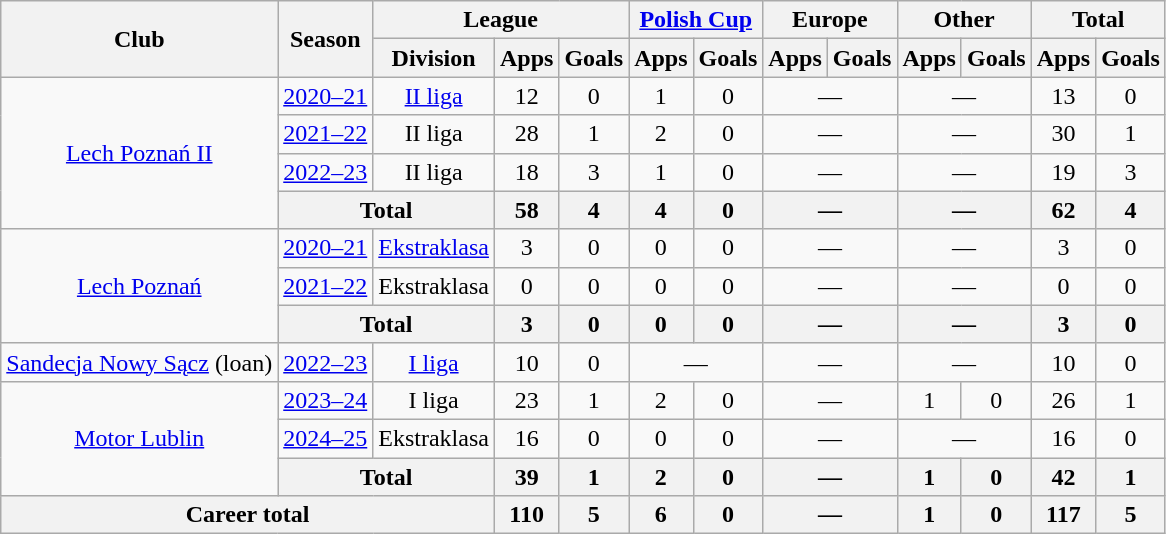<table class="wikitable" style="text-align: center;">
<tr>
<th rowspan="2">Club</th>
<th rowspan="2">Season</th>
<th colspan="3">League</th>
<th colspan="2"><a href='#'>Polish Cup</a></th>
<th colspan="2">Europe</th>
<th colspan="2">Other</th>
<th colspan="2">Total</th>
</tr>
<tr>
<th>Division</th>
<th>Apps</th>
<th>Goals</th>
<th>Apps</th>
<th>Goals</th>
<th>Apps</th>
<th>Goals</th>
<th>Apps</th>
<th>Goals</th>
<th>Apps</th>
<th>Goals</th>
</tr>
<tr>
<td rowspan="4"><a href='#'>Lech Poznań II</a></td>
<td><a href='#'>2020–21</a></td>
<td><a href='#'>II liga</a></td>
<td>12</td>
<td>0</td>
<td>1</td>
<td>0</td>
<td colspan="2">—</td>
<td colspan="2">—</td>
<td>13</td>
<td>0</td>
</tr>
<tr>
<td><a href='#'>2021–22</a></td>
<td>II liga</td>
<td>28</td>
<td>1</td>
<td>2</td>
<td>0</td>
<td colspan="2">—</td>
<td colspan="2">—</td>
<td>30</td>
<td>1</td>
</tr>
<tr>
<td><a href='#'>2022–23</a></td>
<td>II liga</td>
<td>18</td>
<td>3</td>
<td>1</td>
<td>0</td>
<td colspan="2">—</td>
<td colspan="2">—</td>
<td>19</td>
<td>3</td>
</tr>
<tr>
<th colspan="2">Total</th>
<th>58</th>
<th>4</th>
<th>4</th>
<th>0</th>
<th colspan="2">—</th>
<th colspan="2">—</th>
<th>62</th>
<th>4</th>
</tr>
<tr>
<td rowspan="3"><a href='#'>Lech Poznań</a></td>
<td><a href='#'>2020–21</a></td>
<td><a href='#'>Ekstraklasa</a></td>
<td>3</td>
<td>0</td>
<td>0</td>
<td>0</td>
<td colspan="2">—</td>
<td colspan="2">—</td>
<td>3</td>
<td>0</td>
</tr>
<tr>
<td><a href='#'>2021–22</a></td>
<td>Ekstraklasa</td>
<td>0</td>
<td>0</td>
<td>0</td>
<td>0</td>
<td colspan="2">—</td>
<td colspan="2">—</td>
<td>0</td>
<td>0</td>
</tr>
<tr>
<th colspan="2">Total</th>
<th>3</th>
<th>0</th>
<th>0</th>
<th>0</th>
<th colspan="2">—</th>
<th colspan="2">—</th>
<th>3</th>
<th>0</th>
</tr>
<tr>
<td rowspan="1"><a href='#'>Sandecja Nowy Sącz</a> (loan)</td>
<td><a href='#'>2022–23</a></td>
<td><a href='#'>I liga</a></td>
<td>10</td>
<td>0</td>
<td colspan="2">—</td>
<td colspan="2">—</td>
<td colspan="2">—</td>
<td>10</td>
<td>0</td>
</tr>
<tr>
<td rowspan="3"><a href='#'>Motor Lublin</a></td>
<td><a href='#'>2023–24</a></td>
<td>I liga</td>
<td>23</td>
<td>1</td>
<td>2</td>
<td>0</td>
<td colspan="2">—</td>
<td>1</td>
<td>0</td>
<td>26</td>
<td>1</td>
</tr>
<tr>
<td><a href='#'>2024–25</a></td>
<td>Ekstraklasa</td>
<td>16</td>
<td>0</td>
<td>0</td>
<td>0</td>
<td colspan="2">—</td>
<td colspan="2">—</td>
<td>16</td>
<td>0</td>
</tr>
<tr>
<th colspan="2">Total</th>
<th>39</th>
<th>1</th>
<th>2</th>
<th>0</th>
<th colspan="2">—</th>
<th>1</th>
<th>0</th>
<th>42</th>
<th>1</th>
</tr>
<tr>
<th colspan="3">Career total</th>
<th>110</th>
<th>5</th>
<th>6</th>
<th>0</th>
<th colspan="2">—</th>
<th>1</th>
<th>0</th>
<th>117</th>
<th>5</th>
</tr>
</table>
